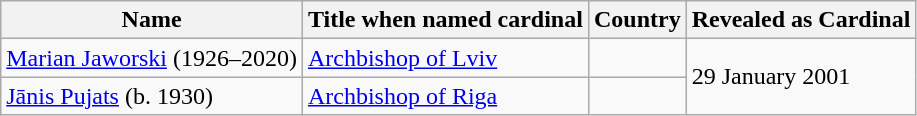<table class="wikitable">
<tr>
<th>Name</th>
<th>Title when named cardinal</th>
<th>Country</th>
<th>Revealed as Cardinal</th>
</tr>
<tr>
<td><a href='#'>Marian Jaworski</a> (1926–2020)</td>
<td><a href='#'>Archbishop of Lviv</a></td>
<td></td>
<td rowspan="2">29 January 2001</td>
</tr>
<tr>
<td><a href='#'>Jānis Pujats</a> (b. 1930)</td>
<td><a href='#'>Archbishop of Riga</a></td>
<td></td>
</tr>
</table>
